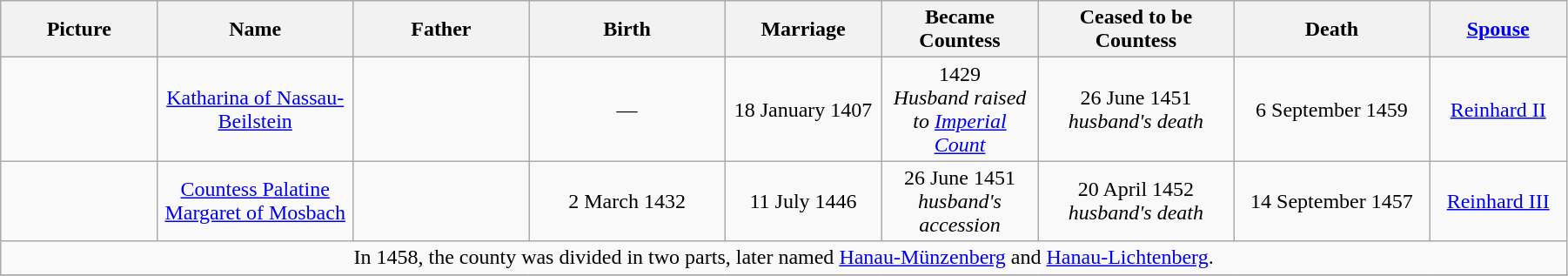<table width=95% class="wikitable">
<tr>
<th width = "8%">Picture</th>
<th width = "10%">Name</th>
<th width = "9%">Father</th>
<th width = "10%">Birth</th>
<th width = "8%">Marriage</th>
<th width = "8%">Became Countess</th>
<th width = "10%">Ceased to be Countess</th>
<th width = "10%">Death</th>
<th width = "7%"><a href='#'>Spouse</a></th>
</tr>
<tr>
<td align="center"></td>
<td align="center"><a href='#'>Katharina of Nassau-Beilstein</a></td>
<td align="center"></td>
<td align="center">—</td>
<td align="center">18 January 1407</td>
<td align="center">1429 <br> <em>Husband raised to <a href='#'>Imperial Count</a></em></td>
<td align="center">26 June 1451 <br><em>husband's death</em></td>
<td align="center">6 September 1459</td>
<td align="center"><a href='#'>Reinhard II</a></td>
</tr>
<tr>
<td align="center"></td>
<td align="center"><a href='#'>Countess Palatine Margaret of Mosbach</a></td>
<td align="center"></td>
<td align="center">2 March 1432</td>
<td align="center">11 July 1446</td>
<td align="center">26 June 1451 <br><em>husband's accession</em></td>
<td align="center">20 April 1452 <br><em>husband's death</em></td>
<td align="center">14 September 1457</td>
<td align="center"><a href='#'>Reinhard III</a></td>
</tr>
<tr>
<td align="center" colspan="9">In 1458, the county was divided in two parts, later named <a href='#'>Hanau-Münzenberg</a> and <a href='#'>Hanau-Lichtenberg</a>.</td>
</tr>
<tr>
</tr>
</table>
